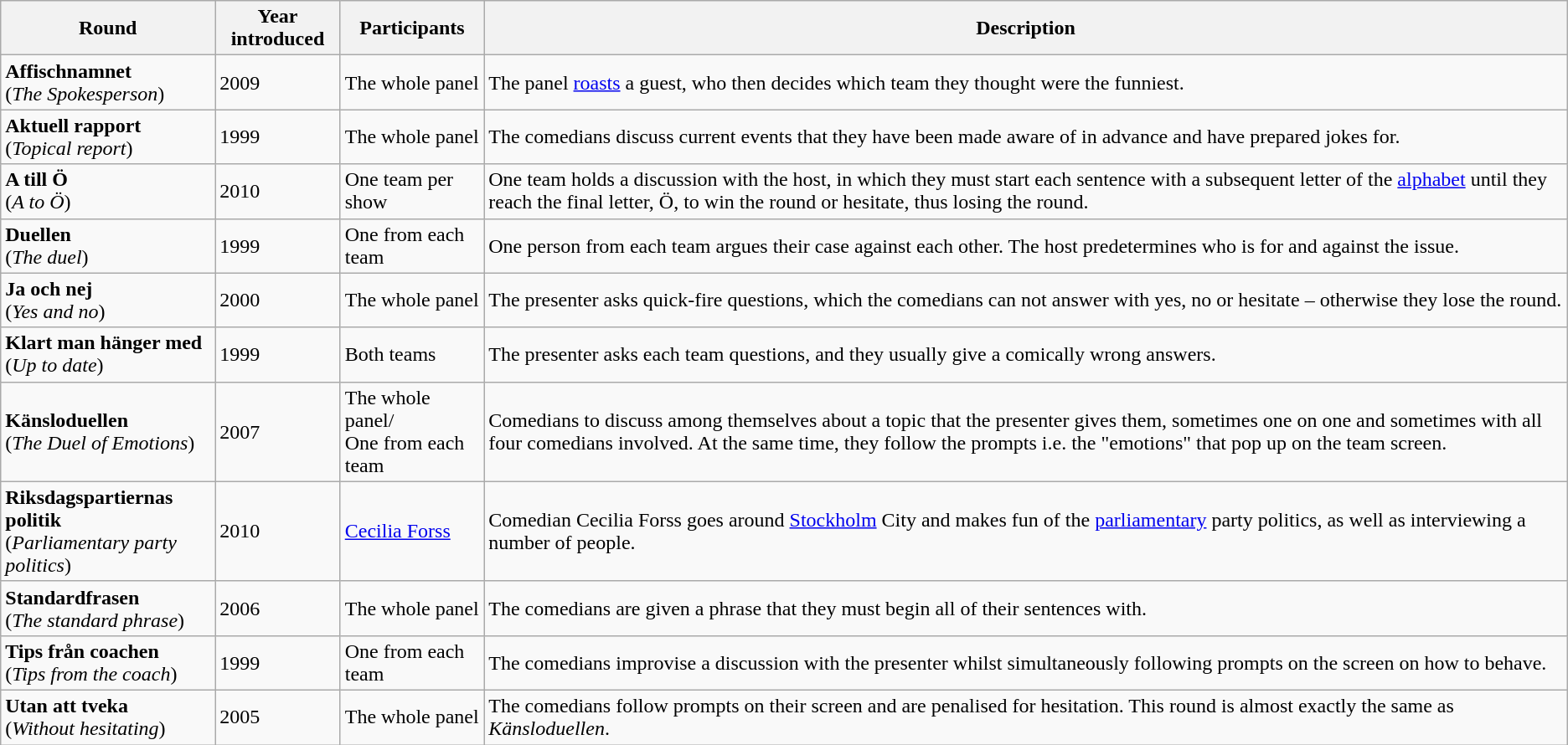<table class="wikitable">
<tr>
<th>Round</th>
<th>Year introduced</th>
<th>Participants</th>
<th>Description</th>
</tr>
<tr>
<td><strong>Affischnamnet</strong> <br> (<em>The Spokesperson</em>)</td>
<td>2009</td>
<td>The whole panel</td>
<td>The panel <a href='#'>roasts</a> a guest, who then decides which team they thought were the funniest.</td>
</tr>
<tr>
<td><strong>Aktuell rapport</strong> <br> (<em>Topical report</em>)</td>
<td>1999</td>
<td>The whole panel</td>
<td>The comedians discuss current events that they have been made aware of in advance and have prepared jokes for.</td>
</tr>
<tr>
<td><strong>A till Ö</strong> <br> (<em>A to Ö</em>)</td>
<td>2010</td>
<td>One team per show</td>
<td>One team holds a discussion with the host, in which they must start each sentence with a subsequent letter of the <a href='#'>alphabet</a> until they reach the final letter, Ö, to win the round or hesitate, thus losing the round.</td>
</tr>
<tr>
<td><strong>Duellen</strong> <br> (<em>The duel</em>)</td>
<td>1999</td>
<td>One from each team</td>
<td>One person from each team argues their case against each other. The host predetermines who is for and against the issue.</td>
</tr>
<tr>
<td><strong>Ja och nej</strong> <br> (<em>Yes and no</em>)</td>
<td>2000</td>
<td>The whole panel</td>
<td>The presenter asks quick-fire questions, which the comedians can not answer with yes, no or hesitate – otherwise they lose the round.</td>
</tr>
<tr>
<td><strong>Klart man hänger med</strong> <br> (<em>Up to date</em>)</td>
<td>1999</td>
<td>Both teams</td>
<td>The presenter asks each team questions, and they usually give a comically wrong answers.</td>
</tr>
<tr>
<td><strong>Känsloduellen</strong> <br> (<em>The Duel of Emotions</em>)</td>
<td>2007</td>
<td>The whole panel/ <br> One from each team</td>
<td>Comedians to discuss among themselves about a topic that the presenter gives them, sometimes one on one and sometimes with all four comedians involved. At the same time, they follow the prompts i.e. the "emotions" that pop up on the team screen.</td>
</tr>
<tr>
<td><strong>Riksdagspartiernas politik</strong> <br> (<em>Parliamentary party politics</em>)</td>
<td>2010</td>
<td><a href='#'>Cecilia Forss</a></td>
<td>Comedian Cecilia Forss goes around <a href='#'>Stockholm</a> City and makes fun of the <a href='#'>parliamentary</a> party politics, as well as interviewing a number of people.</td>
</tr>
<tr>
<td><strong>Standardfrasen</strong> <br> (<em>The standard phrase</em>)</td>
<td>2006</td>
<td>The whole panel</td>
<td>The comedians are given a phrase that they must begin all of their sentences with.</td>
</tr>
<tr>
<td><strong>Tips från coachen</strong> <br> (<em>Tips from the coach</em>)</td>
<td>1999</td>
<td>One from each team</td>
<td>The comedians improvise a discussion with the presenter whilst simultaneously following prompts on the screen on how to behave.</td>
</tr>
<tr>
<td><strong>Utan att tveka</strong> <br> (<em>Without hesitating</em>)</td>
<td>2005</td>
<td>The whole panel</td>
<td>The comedians follow prompts on their screen and are penalised for hesitation. This round is almost exactly the same as <em>Känsloduellen</em>.</td>
</tr>
</table>
